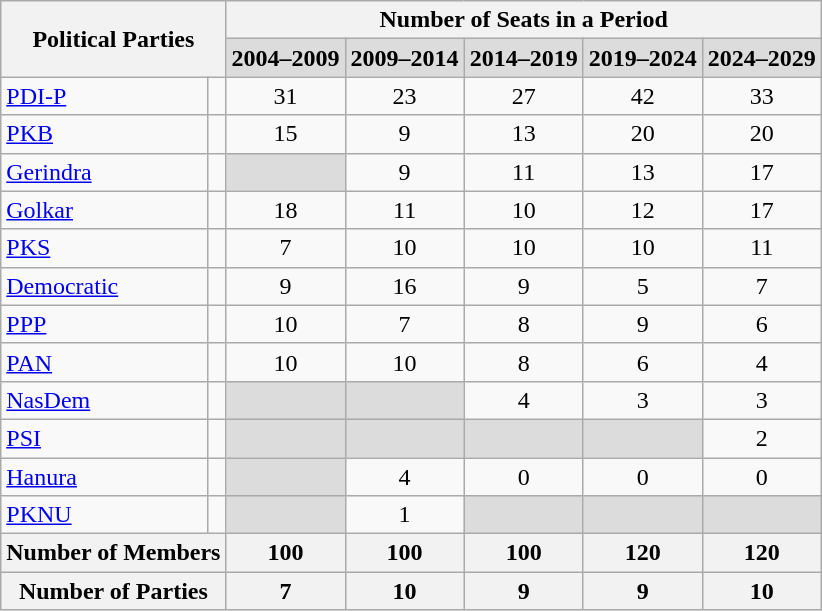<table class="wikitable sortable">
<tr>
<th colspan=2 rowspan=2>Political Parties</th>
<th colspan=5>Number of Seats in a Period</th>
</tr>
<tr>
<th style="background:#DCDCDC;">2004–2009</th>
<th style="background:#DCDCDC;">2009–2014</th>
<th style="background:#DCDCDC;">2014–2019</th>
<th style="background:#DCDCDC;">2019–2024</th>
<th style="background:#DCDCDC;">2024–2029</th>
</tr>
<tr>
<td><a href='#'>PDI-P</a></td>
<td></td>
<td align=center>31</td>
<td align=center> 23</td>
<td align=center> 27</td>
<td align=center> 42</td>
<td align=center> 33</td>
</tr>
<tr>
<td><a href='#'>PKB</a></td>
<td></td>
<td align=center>15</td>
<td align=center> 9</td>
<td align=center> 13</td>
<td align=center> 20</td>
<td align=center> 20</td>
</tr>
<tr>
<td><a href='#'>Gerindra</a></td>
<td></td>
<td align="center" bgcolor=#DCDCDC></td>
<td align=center> 9</td>
<td align=center> 11</td>
<td align=center> 13</td>
<td align=center> 17</td>
</tr>
<tr>
<td><a href='#'>Golkar</a></td>
<td></td>
<td align=center> 18</td>
<td align=center> 11</td>
<td align=center> 10</td>
<td align=center> 12</td>
<td align=center> 17</td>
</tr>
<tr>
<td><a href='#'>PKS</a></td>
<td></td>
<td align=center>7</td>
<td align=center> 10</td>
<td align=center> 10</td>
<td align=center> 10</td>
<td align=center> 11</td>
</tr>
<tr>
<td><a href='#'>Democratic</a></td>
<td></td>
<td align="center">9</td>
<td align="center"> 16</td>
<td align="center"> 9</td>
<td align="center"> 5</td>
<td align="center"> 7</td>
</tr>
<tr>
<td><a href='#'>PPP</a></td>
<td></td>
<td align=center>10</td>
<td align=center> 7</td>
<td align=center> 8</td>
<td align=center> 9</td>
<td align=center> 6</td>
</tr>
<tr>
<td><a href='#'>PAN</a></td>
<td></td>
<td align=center>10</td>
<td align=center> 10</td>
<td align=center> 8</td>
<td align=center> 6</td>
<td align=center> 4</td>
</tr>
<tr>
<td><a href='#'>NasDem</a></td>
<td></td>
<td align="center" bgcolor=#DCDCDC></td>
<td align="center" bgcolor=#DCDCDC></td>
<td align=center> 4</td>
<td align=center> 3</td>
<td align=center> 3</td>
</tr>
<tr>
<td><a href='#'>PSI</a></td>
<td></td>
<td align="center" bgcolor=#DCDCDC></td>
<td align="center" bgcolor=#DCDCDC></td>
<td align="center" bgcolor=#DCDCDC></td>
<td align="center" bgcolor=#DCDCDC></td>
<td align=center> 2</td>
</tr>
<tr>
<td><a href='#'>Hanura</a></td>
<td></td>
<td align="center" bgcolor=#DCDCDC></td>
<td align="center"> 4</td>
<td align="center"> 0</td>
<td align="center"> 0</td>
<td align=center> 0</td>
</tr>
<tr>
<td><a href='#'>PKNU</a></td>
<td></td>
<td align="center" bgcolor=#DCDCDC></td>
<td align="center"> 1</td>
<td align="center" bgcolor=#DCDCDC></td>
<td align="center" bgcolor=#DCDCDC></td>
<td align="center" bgcolor=#DCDCDC></td>
</tr>
<tr>
<th colspan=2 align=left>Number of Members</th>
<th>100</th>
<th> 100</th>
<th> 100</th>
<th> 120</th>
<th> 120</th>
</tr>
<tr>
<th colspan=2 align=left>Number of Parties</th>
<th>7</th>
<th> 10</th>
<th> 9</th>
<th> 9</th>
<th> 10</th>
</tr>
</table>
